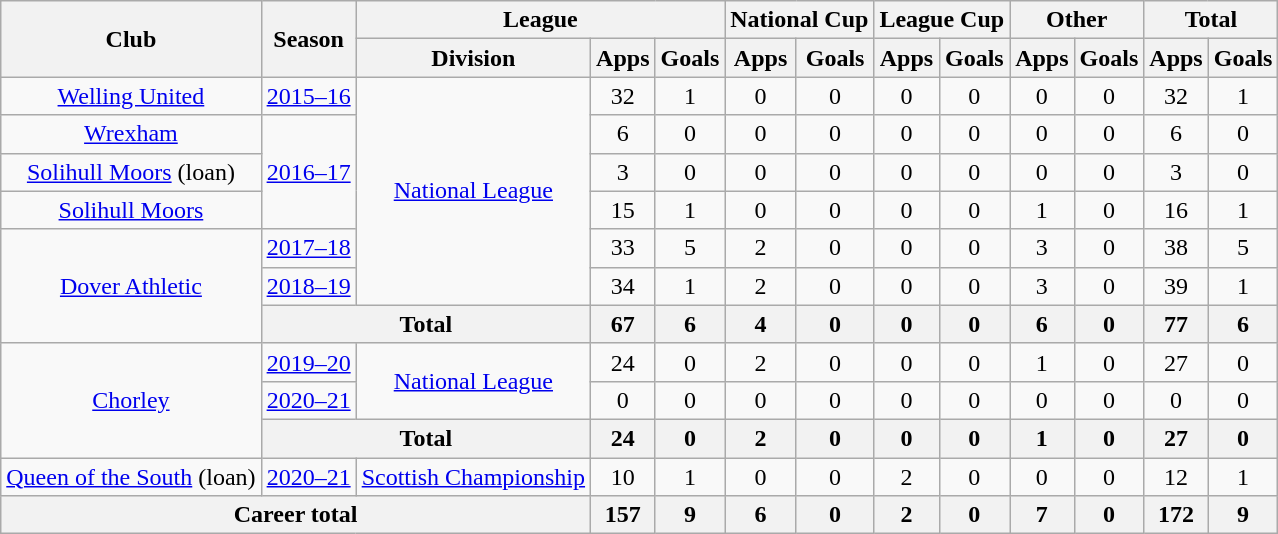<table class="wikitable" style="text-align: center">
<tr>
<th rowspan="2">Club</th>
<th rowspan="2">Season</th>
<th colspan="3">League</th>
<th colspan="2">National Cup</th>
<th colspan="2">League Cup</th>
<th colspan="2">Other</th>
<th colspan="2">Total</th>
</tr>
<tr>
<th>Division</th>
<th>Apps</th>
<th>Goals</th>
<th>Apps</th>
<th>Goals</th>
<th>Apps</th>
<th>Goals</th>
<th>Apps</th>
<th>Goals</th>
<th>Apps</th>
<th>Goals</th>
</tr>
<tr>
<td><a href='#'>Welling United</a></td>
<td><a href='#'>2015–16</a></td>
<td rowspan="6"><a href='#'>National League</a></td>
<td>32</td>
<td>1</td>
<td>0</td>
<td>0</td>
<td>0</td>
<td>0</td>
<td>0</td>
<td>0</td>
<td>32</td>
<td>1</td>
</tr>
<tr>
<td><a href='#'>Wrexham</a></td>
<td rowspan="3"><a href='#'>2016–17</a></td>
<td>6</td>
<td>0</td>
<td>0</td>
<td>0</td>
<td>0</td>
<td>0</td>
<td>0</td>
<td>0</td>
<td>6</td>
<td>0</td>
</tr>
<tr>
<td><a href='#'>Solihull Moors</a> (loan)</td>
<td>3</td>
<td>0</td>
<td>0</td>
<td>0</td>
<td>0</td>
<td>0</td>
<td>0</td>
<td>0</td>
<td>3</td>
<td>0</td>
</tr>
<tr>
<td><a href='#'>Solihull Moors</a></td>
<td>15</td>
<td>1</td>
<td>0</td>
<td>0</td>
<td>0</td>
<td>0</td>
<td>1</td>
<td>0</td>
<td>16</td>
<td>1</td>
</tr>
<tr>
<td rowspan="3"><a href='#'>Dover Athletic</a></td>
<td><a href='#'>2017–18</a></td>
<td>33</td>
<td>5</td>
<td>2</td>
<td>0</td>
<td>0</td>
<td>0</td>
<td>3</td>
<td>0</td>
<td>38</td>
<td>5</td>
</tr>
<tr>
<td><a href='#'>2018–19</a></td>
<td>34</td>
<td>1</td>
<td>2</td>
<td>0</td>
<td>0</td>
<td>0</td>
<td>3</td>
<td>0</td>
<td>39</td>
<td>1</td>
</tr>
<tr>
<th colspan="2">Total</th>
<th>67</th>
<th>6</th>
<th>4</th>
<th>0</th>
<th>0</th>
<th>0</th>
<th>6</th>
<th>0</th>
<th>77</th>
<th>6</th>
</tr>
<tr>
<td rowspan="3"><a href='#'>Chorley</a></td>
<td><a href='#'>2019–20</a></td>
<td rowspan="2"><a href='#'>National League</a></td>
<td>24</td>
<td>0</td>
<td>2</td>
<td>0</td>
<td>0</td>
<td>0</td>
<td>1</td>
<td>0</td>
<td>27</td>
<td>0</td>
</tr>
<tr>
<td><a href='#'>2020–21</a></td>
<td>0</td>
<td>0</td>
<td>0</td>
<td>0</td>
<td>0</td>
<td>0</td>
<td>0</td>
<td>0</td>
<td>0</td>
<td>0</td>
</tr>
<tr>
<th Colspan="2">Total</th>
<th>24</th>
<th>0</th>
<th>2</th>
<th>0</th>
<th>0</th>
<th>0</th>
<th>1</th>
<th>0</th>
<th>27</th>
<th>0</th>
</tr>
<tr>
<td><a href='#'>Queen of the South</a> (loan)</td>
<td><a href='#'>2020–21</a></td>
<td><a href='#'>Scottish Championship</a></td>
<td>10</td>
<td>1</td>
<td>0</td>
<td>0</td>
<td>2</td>
<td>0</td>
<td>0</td>
<td>0</td>
<td>12</td>
<td>1</td>
</tr>
<tr>
<th colspan="3">Career total</th>
<th>157</th>
<th>9</th>
<th>6</th>
<th>0</th>
<th>2</th>
<th>0</th>
<th>7</th>
<th>0</th>
<th>172</th>
<th>9</th>
</tr>
</table>
